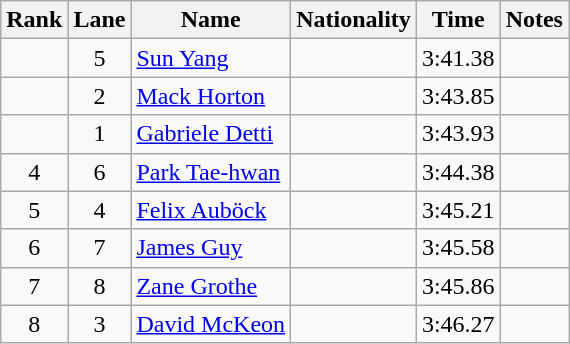<table class="wikitable sortable" style="text-align:center">
<tr>
<th>Rank</th>
<th>Lane</th>
<th>Name</th>
<th>Nationality</th>
<th>Time</th>
<th>Notes</th>
</tr>
<tr>
<td></td>
<td>5</td>
<td align=left><a href='#'>Sun Yang</a></td>
<td align=left></td>
<td>3:41.38</td>
<td></td>
</tr>
<tr>
<td></td>
<td>2</td>
<td align=left><a href='#'>Mack Horton</a></td>
<td align=left></td>
<td>3:43.85</td>
<td></td>
</tr>
<tr>
<td></td>
<td>1</td>
<td align=left><a href='#'>Gabriele Detti</a></td>
<td align=left></td>
<td>3:43.93</td>
<td></td>
</tr>
<tr>
<td>4</td>
<td>6</td>
<td align=left><a href='#'>Park Tae-hwan</a></td>
<td align=left></td>
<td>3:44.38</td>
<td></td>
</tr>
<tr>
<td>5</td>
<td>4</td>
<td align=left><a href='#'>Felix Auböck</a></td>
<td align=left></td>
<td>3:45.21</td>
<td></td>
</tr>
<tr>
<td>6</td>
<td>7</td>
<td align=left><a href='#'>James Guy</a></td>
<td align=left></td>
<td>3:45.58</td>
<td></td>
</tr>
<tr>
<td>7</td>
<td>8</td>
<td align=left><a href='#'>Zane Grothe</a></td>
<td align=left></td>
<td>3:45.86</td>
<td></td>
</tr>
<tr>
<td>8</td>
<td>3</td>
<td align=left><a href='#'>David McKeon</a></td>
<td align=left></td>
<td>3:46.27</td>
<td></td>
</tr>
</table>
